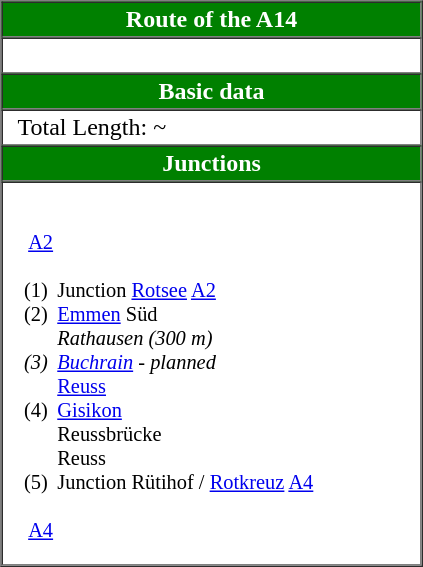<table border="1" cellpadding="2" cellspacing="0" align="right" style="margin-left:0.5em;">
<tr>
<td colspan="3" style="color:#ffffff;background-color:green; text-align: center;"><strong>Route of the A14</strong></td>
</tr>
<tr>
<td colspan="3"><br></td>
</tr>
<tr>
<td colspan="3" style="color:#ffffff;background-color:green; text-align: center;"><strong>Basic data</strong></td>
</tr>
<tr>
<td colspan=3>  Total Length: ~</td>
</tr>
<tr>
<td colspan="3" style="color:#ffffff;background-color:green; text-align: center;"><strong>Junctions</strong></td>
</tr>
<tr>
<td colspan="3"><br><table cellpadding="0" cellspacing="0" style="font-size:85%; margin:12px" width="250">
<tr>
<td colspan="2" style="text-align:center;"><a href='#'><span>A2</span></a></td>
<td></td>
</tr>
<tr>
<td colspan="3"><br></td>
</tr>
<tr>
<td></td>
<td>(1)</td>
<td>Junction <a href='#'>Rotsee</a> <a href='#'><span>A2</span></a></td>
</tr>
<tr>
<td></td>
<td>(2)</td>
<td><a href='#'>Emmen</a> Süd</td>
</tr>
<tr>
<td></td>
<td></td>
<td><em>Rathausen (300 m)</em></td>
</tr>
<tr>
<td> </td>
<td><em>(3)</em></td>
<td><em><a href='#'>Buchrain</a> - planned</em></td>
</tr>
<tr>
<td></td>
<td></td>
<td><a href='#'>Reuss</a></td>
</tr>
<tr>
<td></td>
<td>(4)</td>
<td><a href='#'>Gisikon</a></td>
</tr>
<tr>
<td></td>
<td></td>
<td>Reussbrücke</td>
</tr>
<tr>
<td></td>
<td></td>
<td>Reuss</td>
</tr>
<tr>
<td></td>
<td>(5)</td>
<td>Junction Rütihof / <a href='#'>Rotkreuz</a> <a href='#'><span>A4</span></a></td>
</tr>
<tr>
<td colspan="3"><br></td>
</tr>
<tr>
<td colspan="2" style="text-align:center;"><a href='#'><span>A4</span></a></td>
<td></td>
</tr>
<tr>
</tr>
</table>
</td>
</tr>
</table>
